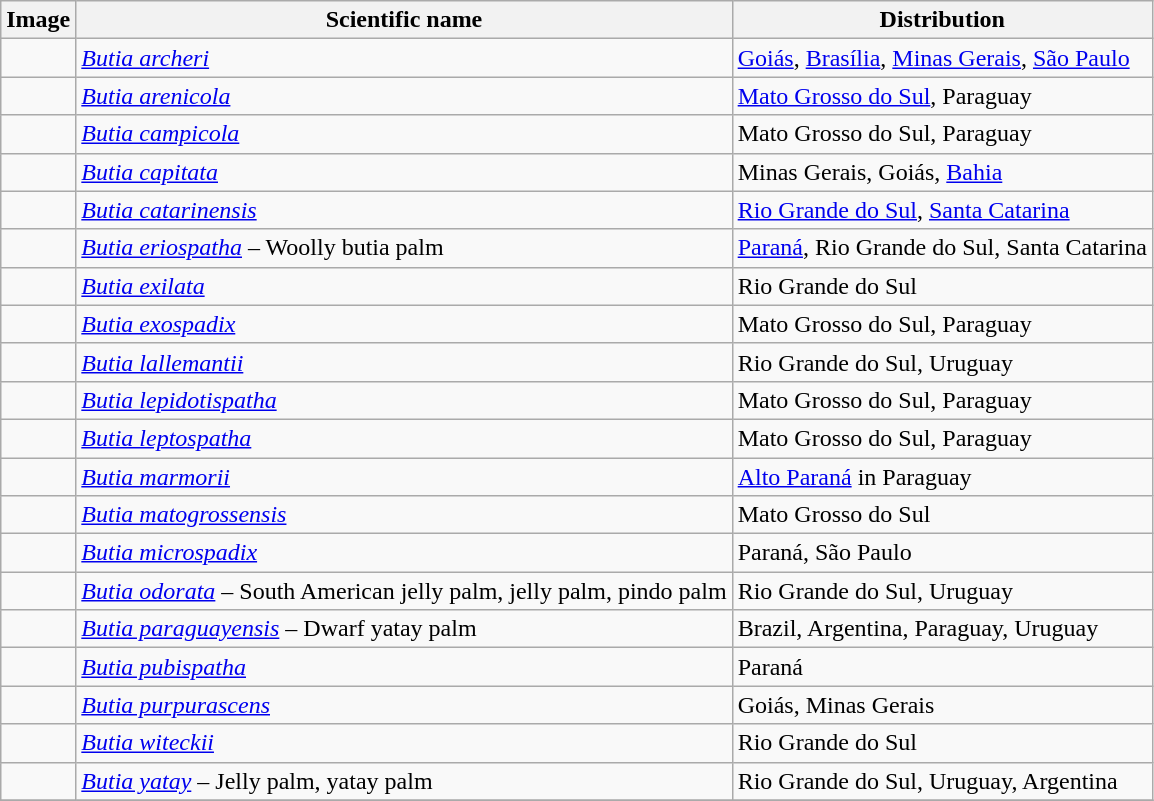<table class="wikitable sortable">
<tr>
<th>Image</th>
<th>Scientific name</th>
<th>Distribution</th>
</tr>
<tr>
<td></td>
<td><em><a href='#'>Butia archeri</a></em> </td>
<td><a href='#'>Goiás</a>, <a href='#'>Brasília</a>, <a href='#'>Minas Gerais</a>, <a href='#'>São Paulo</a></td>
</tr>
<tr>
<td></td>
<td><em><a href='#'>Butia arenicola</a></em> </td>
<td><a href='#'>Mato Grosso do Sul</a>, Paraguay</td>
</tr>
<tr>
<td></td>
<td><em><a href='#'>Butia campicola</a></em>  </td>
<td>Mato Grosso do Sul, Paraguay</td>
</tr>
<tr>
<td></td>
<td><em><a href='#'>Butia capitata</a></em> </td>
<td>Minas Gerais, Goiás, <a href='#'>Bahia</a></td>
</tr>
<tr>
<td></td>
<td><em><a href='#'>Butia catarinensis</a></em> </td>
<td><a href='#'>Rio Grande do Sul</a>, <a href='#'>Santa Catarina</a></td>
</tr>
<tr>
<td></td>
<td><em><a href='#'>Butia eriospatha</a></em>  – Woolly butia palm</td>
<td><a href='#'>Paraná</a>, Rio Grande do Sul, Santa Catarina</td>
</tr>
<tr>
<td></td>
<td><em><a href='#'>Butia exilata</a></em> </td>
<td>Rio Grande do Sul</td>
</tr>
<tr>
<td></td>
<td><em><a href='#'>Butia exospadix</a></em> </td>
<td>Mato Grosso do Sul, Paraguay</td>
</tr>
<tr>
<td></td>
<td><em><a href='#'>Butia lallemantii</a></em> </td>
<td>Rio Grande do Sul, Uruguay</td>
</tr>
<tr>
<td></td>
<td><em><a href='#'>Butia lepidotispatha</a></em> </td>
<td>Mato Grosso do Sul, Paraguay</td>
</tr>
<tr>
<td></td>
<td><em><a href='#'>Butia leptospatha</a></em> </td>
<td>Mato Grosso do Sul, Paraguay</td>
</tr>
<tr>
<td></td>
<td><em><a href='#'>Butia marmorii</a></em> </td>
<td><a href='#'>Alto Paraná</a> in Paraguay</td>
</tr>
<tr>
<td></td>
<td><em><a href='#'>Butia matogrossensis</a></em> </td>
<td>Mato Grosso do Sul</td>
</tr>
<tr>
<td></td>
<td><em><a href='#'>Butia microspadix</a></em> </td>
<td>Paraná, São Paulo</td>
</tr>
<tr>
<td></td>
<td><em><a href='#'>Butia odorata</a></em>  – South American jelly palm, jelly palm, pindo palm</td>
<td>Rio Grande do Sul, Uruguay</td>
</tr>
<tr>
<td></td>
<td><em><a href='#'>Butia paraguayensis</a></em>  – Dwarf yatay palm</td>
<td>Brazil, Argentina, Paraguay, Uruguay</td>
</tr>
<tr>
<td></td>
<td><em><a href='#'>Butia pubispatha</a></em> </td>
<td>Paraná</td>
</tr>
<tr>
<td></td>
<td><em><a href='#'>Butia purpurascens</a></em> </td>
<td>Goiás, Minas Gerais</td>
</tr>
<tr>
<td></td>
<td><em><a href='#'>Butia witeckii</a></em> </td>
<td>Rio Grande do Sul</td>
</tr>
<tr>
<td></td>
<td><em><a href='#'>Butia yatay</a></em>  – Jelly palm, yatay palm</td>
<td>Rio Grande do Sul, Uruguay, Argentina</td>
</tr>
<tr>
</tr>
</table>
